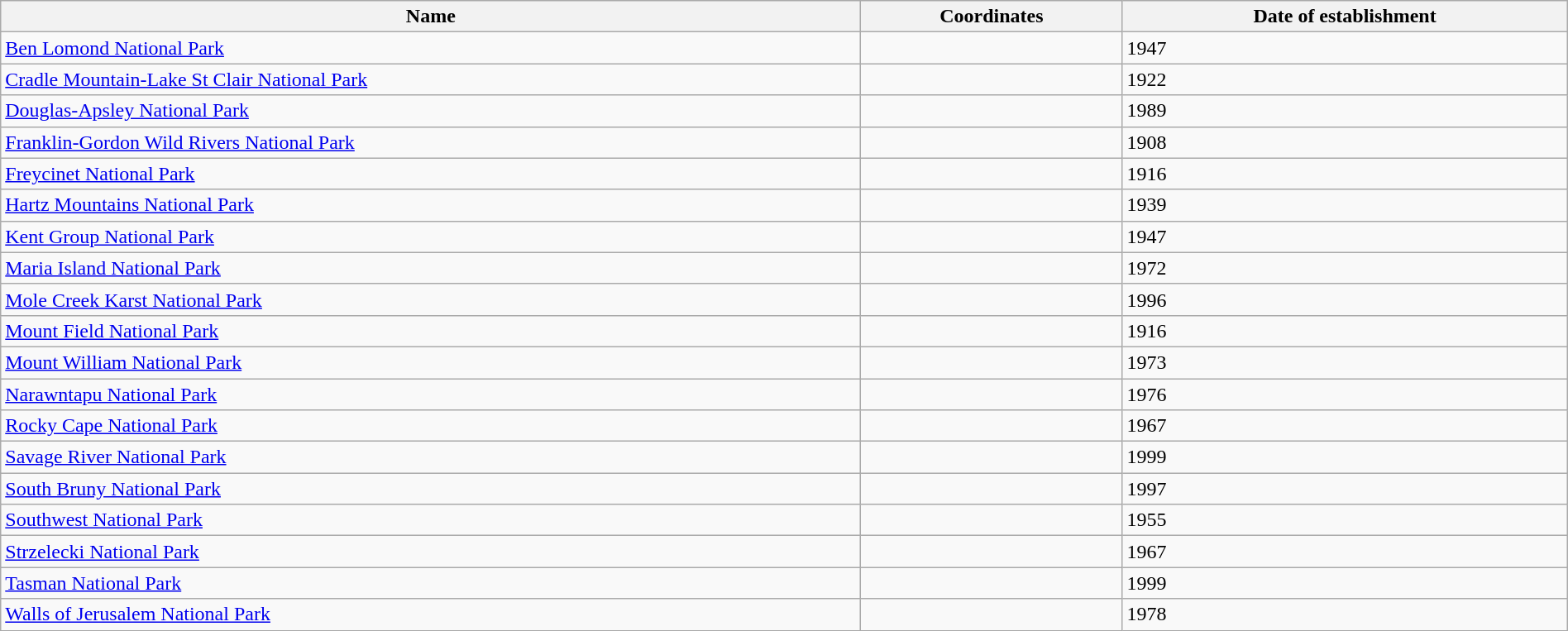<table class='wikitable sortable' style="width:100%">
<tr>
<th>Name</th>
<th class=unsortable>Coordinates</th>
<th>Date of establishment</th>
</tr>
<tr>
<td><a href='#'>Ben Lomond National Park</a></td>
<td></td>
<td>1947</td>
</tr>
<tr>
<td><a href='#'>Cradle Mountain-Lake St Clair National Park</a></td>
<td></td>
<td>1922</td>
</tr>
<tr>
<td><a href='#'>Douglas-Apsley National Park</a></td>
<td></td>
<td>1989</td>
</tr>
<tr>
<td><a href='#'>Franklin-Gordon Wild Rivers National Park</a></td>
<td></td>
<td>1908</td>
</tr>
<tr>
<td><a href='#'>Freycinet National Park</a></td>
<td></td>
<td>1916</td>
</tr>
<tr>
<td><a href='#'>Hartz Mountains National Park</a></td>
<td></td>
<td>1939</td>
</tr>
<tr>
<td><a href='#'>Kent Group National Park</a></td>
<td></td>
<td>1947</td>
</tr>
<tr>
<td><a href='#'>Maria Island National Park</a></td>
<td></td>
<td>1972</td>
</tr>
<tr>
<td><a href='#'>Mole Creek Karst National Park</a></td>
<td></td>
<td>1996</td>
</tr>
<tr>
<td><a href='#'>Mount Field National Park</a></td>
<td></td>
<td>1916</td>
</tr>
<tr>
<td><a href='#'>Mount William National Park</a></td>
<td></td>
<td>1973</td>
</tr>
<tr>
<td><a href='#'>Narawntapu National Park</a></td>
<td></td>
<td>1976</td>
</tr>
<tr>
<td><a href='#'>Rocky Cape National Park</a></td>
<td></td>
<td>1967</td>
</tr>
<tr>
<td><a href='#'>Savage River National Park</a></td>
<td></td>
<td>1999</td>
</tr>
<tr>
<td><a href='#'>South Bruny National Park</a></td>
<td></td>
<td>1997</td>
</tr>
<tr>
<td><a href='#'>Southwest National Park</a></td>
<td></td>
<td>1955</td>
</tr>
<tr>
<td><a href='#'>Strzelecki National Park</a></td>
<td></td>
<td>1967</td>
</tr>
<tr>
<td><a href='#'>Tasman National Park</a></td>
<td></td>
<td>1999</td>
</tr>
<tr>
<td><a href='#'>Walls of Jerusalem National Park</a></td>
<td></td>
<td>1978</td>
</tr>
</table>
